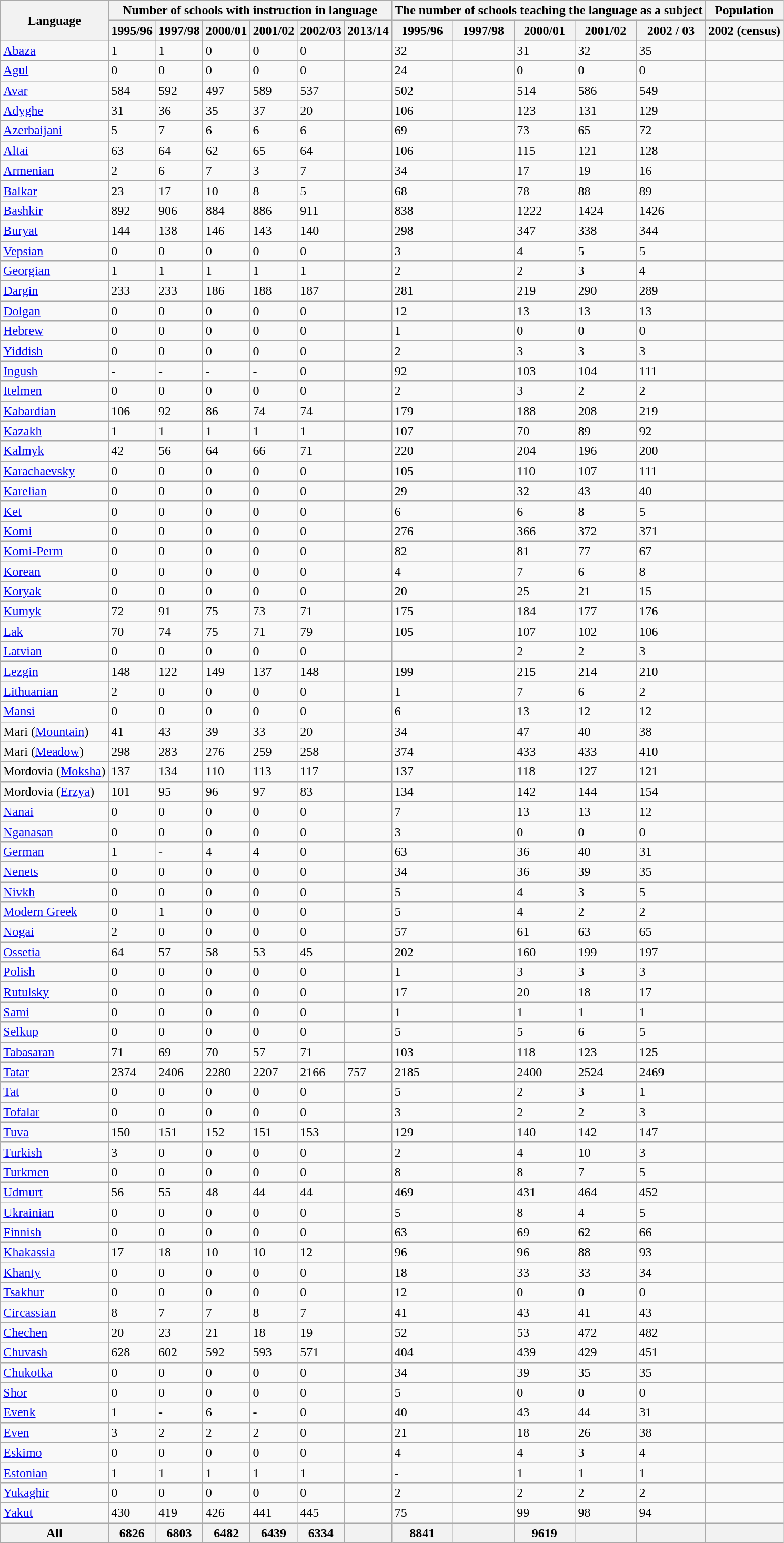<table class="wikitable sortable">
<tr>
<th rowspan="2">Language</th>
<th colspan="6" class=unsortable>Number of schools with instruction in language</th>
<th colspan="5" class=unsortable>The number of schools teaching the language as a subject</th>
<th class=unsortable>Population</th>
</tr>
<tr>
<th>1995/96</th>
<th>1997/98</th>
<th>2000/01</th>
<th>2001/02</th>
<th>2002/03</th>
<th>2013/14</th>
<th>1995/96</th>
<th>1997/98</th>
<th>2000/01</th>
<th>2001/02</th>
<th>2002 / 03</th>
<th>2002 (census)</th>
</tr>
<tr>
<td><a href='#'>Abaza</a></td>
<td>1</td>
<td>1</td>
<td>0</td>
<td>0</td>
<td>0</td>
<td></td>
<td>32</td>
<td></td>
<td>31</td>
<td>32</td>
<td>35</td>
<td></td>
</tr>
<tr>
<td><a href='#'>Agul</a></td>
<td>0</td>
<td>0</td>
<td>0</td>
<td>0</td>
<td>0</td>
<td></td>
<td>24</td>
<td></td>
<td>0</td>
<td>0</td>
<td>0</td>
<td></td>
</tr>
<tr>
<td><a href='#'>Avar</a></td>
<td>584</td>
<td>592</td>
<td>497</td>
<td>589</td>
<td>537</td>
<td></td>
<td>502</td>
<td></td>
<td>514</td>
<td>586</td>
<td>549</td>
<td></td>
</tr>
<tr>
<td><a href='#'>Adyghe</a></td>
<td>31</td>
<td>36</td>
<td>35</td>
<td>37</td>
<td>20</td>
<td></td>
<td>106</td>
<td></td>
<td>123</td>
<td>131</td>
<td>129</td>
<td></td>
</tr>
<tr>
<td><a href='#'>Azerbaijani</a></td>
<td>5</td>
<td>7</td>
<td>6</td>
<td>6</td>
<td>6</td>
<td></td>
<td>69</td>
<td></td>
<td>73</td>
<td>65</td>
<td>72</td>
<td></td>
</tr>
<tr>
<td><a href='#'>Altai</a></td>
<td>63</td>
<td>64</td>
<td>62</td>
<td>65</td>
<td>64</td>
<td></td>
<td>106</td>
<td></td>
<td>115</td>
<td>121</td>
<td>128</td>
<td></td>
</tr>
<tr>
<td><a href='#'>Armenian</a></td>
<td>2</td>
<td>6</td>
<td>7</td>
<td>3</td>
<td>7</td>
<td></td>
<td>34</td>
<td></td>
<td>17</td>
<td>19</td>
<td>16</td>
<td></td>
</tr>
<tr>
<td><a href='#'>Balkar</a></td>
<td>23</td>
<td>17</td>
<td>10</td>
<td>8</td>
<td>5</td>
<td></td>
<td>68</td>
<td></td>
<td>78</td>
<td>88</td>
<td>89</td>
<td></td>
</tr>
<tr>
<td><a href='#'>Bashkir</a></td>
<td>892</td>
<td>906</td>
<td>884</td>
<td>886</td>
<td>911</td>
<td></td>
<td>838</td>
<td></td>
<td>1222</td>
<td>1424</td>
<td>1426</td>
<td></td>
</tr>
<tr>
<td><a href='#'>Buryat</a></td>
<td>144</td>
<td>138</td>
<td>146</td>
<td>143</td>
<td>140</td>
<td></td>
<td>298</td>
<td></td>
<td>347</td>
<td>338</td>
<td>344</td>
<td></td>
</tr>
<tr>
<td><a href='#'>Vepsian</a></td>
<td>0</td>
<td>0</td>
<td>0</td>
<td>0</td>
<td>0</td>
<td></td>
<td>3</td>
<td></td>
<td>4</td>
<td>5</td>
<td>5</td>
<td></td>
</tr>
<tr>
<td><a href='#'>Georgian</a></td>
<td>1</td>
<td>1</td>
<td>1</td>
<td>1</td>
<td>1</td>
<td></td>
<td>2</td>
<td></td>
<td>2</td>
<td>3</td>
<td>4</td>
<td></td>
</tr>
<tr>
<td><a href='#'>Dargin</a></td>
<td>233</td>
<td>233</td>
<td>186</td>
<td>188</td>
<td>187</td>
<td></td>
<td>281</td>
<td></td>
<td>219</td>
<td>290</td>
<td>289</td>
<td></td>
</tr>
<tr>
<td><a href='#'>Dolgan</a></td>
<td>0</td>
<td>0</td>
<td>0</td>
<td>0</td>
<td>0</td>
<td></td>
<td>12</td>
<td></td>
<td>13</td>
<td>13</td>
<td>13</td>
<td></td>
</tr>
<tr>
<td><a href='#'>Hebrew</a></td>
<td>0</td>
<td>0</td>
<td>0</td>
<td>0</td>
<td>0</td>
<td></td>
<td>1</td>
<td></td>
<td>0</td>
<td>0</td>
<td>0</td>
<td></td>
</tr>
<tr>
<td><a href='#'>Yiddish</a></td>
<td>0</td>
<td>0</td>
<td>0</td>
<td>0</td>
<td>0</td>
<td></td>
<td>2</td>
<td></td>
<td>3</td>
<td>3</td>
<td>3</td>
<td></td>
</tr>
<tr>
<td><a href='#'>Ingush</a></td>
<td>-</td>
<td>-</td>
<td>-</td>
<td>-</td>
<td>0</td>
<td></td>
<td>92</td>
<td></td>
<td>103</td>
<td>104</td>
<td>111</td>
<td></td>
</tr>
<tr>
<td><a href='#'>Itelmen</a></td>
<td>0</td>
<td>0</td>
<td>0</td>
<td>0</td>
<td>0</td>
<td></td>
<td>2</td>
<td></td>
<td>3</td>
<td>2</td>
<td>2</td>
<td></td>
</tr>
<tr>
<td><a href='#'>Kabardian</a></td>
<td>106</td>
<td>92</td>
<td>86</td>
<td>74</td>
<td>74</td>
<td></td>
<td>179</td>
<td></td>
<td>188</td>
<td>208</td>
<td>219</td>
<td></td>
</tr>
<tr>
<td><a href='#'>Kazakh</a></td>
<td>1</td>
<td>1</td>
<td>1</td>
<td>1</td>
<td>1</td>
<td></td>
<td>107</td>
<td></td>
<td>70</td>
<td>89</td>
<td>92</td>
<td></td>
</tr>
<tr>
<td><a href='#'>Kalmyk</a></td>
<td>42</td>
<td>56</td>
<td>64</td>
<td>66</td>
<td>71</td>
<td></td>
<td>220</td>
<td></td>
<td>204</td>
<td>196</td>
<td>200</td>
<td></td>
</tr>
<tr>
<td><a href='#'>Karachaevsky</a></td>
<td>0</td>
<td>0</td>
<td>0</td>
<td>0</td>
<td>0</td>
<td></td>
<td>105</td>
<td></td>
<td>110</td>
<td>107</td>
<td>111</td>
<td></td>
</tr>
<tr>
<td><a href='#'>Karelian</a></td>
<td>0</td>
<td>0</td>
<td>0</td>
<td>0</td>
<td>0</td>
<td></td>
<td>29</td>
<td></td>
<td>32</td>
<td>43</td>
<td>40</td>
<td></td>
</tr>
<tr>
<td><a href='#'>Ket</a></td>
<td>0</td>
<td>0</td>
<td>0</td>
<td>0</td>
<td>0</td>
<td></td>
<td>6</td>
<td></td>
<td>6</td>
<td>8</td>
<td>5</td>
<td></td>
</tr>
<tr>
<td><a href='#'>Komi</a></td>
<td>0</td>
<td>0</td>
<td>0</td>
<td>0</td>
<td>0</td>
<td></td>
<td>276</td>
<td></td>
<td>366</td>
<td>372</td>
<td>371</td>
<td></td>
</tr>
<tr>
<td><a href='#'>Komi-Perm</a></td>
<td>0</td>
<td>0</td>
<td>0</td>
<td>0</td>
<td>0</td>
<td></td>
<td>82</td>
<td></td>
<td>81</td>
<td>77</td>
<td>67</td>
<td></td>
</tr>
<tr>
<td><a href='#'>Korean</a></td>
<td>0</td>
<td>0</td>
<td>0</td>
<td>0</td>
<td>0</td>
<td></td>
<td>4</td>
<td></td>
<td>7</td>
<td>6</td>
<td>8</td>
<td></td>
</tr>
<tr>
<td><a href='#'>Koryak</a></td>
<td>0</td>
<td>0</td>
<td>0</td>
<td>0</td>
<td>0</td>
<td></td>
<td>20</td>
<td></td>
<td>25</td>
<td>21</td>
<td>15</td>
<td></td>
</tr>
<tr>
<td><a href='#'>Kumyk</a></td>
<td>72</td>
<td>91</td>
<td>75</td>
<td>73</td>
<td>71</td>
<td></td>
<td>175</td>
<td></td>
<td>184</td>
<td>177</td>
<td>176</td>
<td></td>
</tr>
<tr>
<td><a href='#'>Lak</a></td>
<td>70</td>
<td>74</td>
<td>75</td>
<td>71</td>
<td>79</td>
<td></td>
<td>105</td>
<td></td>
<td>107</td>
<td>102</td>
<td>106</td>
<td></td>
</tr>
<tr>
<td><a href='#'>Latvian</a></td>
<td>0</td>
<td>0</td>
<td>0</td>
<td>0</td>
<td>0</td>
<td></td>
<td></td>
<td></td>
<td>2</td>
<td>2</td>
<td>3</td>
<td></td>
</tr>
<tr>
<td><a href='#'>Lezgin</a></td>
<td>148</td>
<td>122</td>
<td>149</td>
<td>137</td>
<td>148</td>
<td></td>
<td>199</td>
<td></td>
<td>215</td>
<td>214</td>
<td>210</td>
<td></td>
</tr>
<tr>
<td><a href='#'>Lithuanian</a></td>
<td>2</td>
<td>0</td>
<td>0</td>
<td>0</td>
<td>0</td>
<td></td>
<td>1</td>
<td></td>
<td>7</td>
<td>6</td>
<td>2</td>
<td></td>
</tr>
<tr>
<td><a href='#'>Mansi</a></td>
<td>0</td>
<td>0</td>
<td>0</td>
<td>0</td>
<td>0</td>
<td></td>
<td>6</td>
<td></td>
<td>13</td>
<td>12</td>
<td>12</td>
<td></td>
</tr>
<tr>
<td>Mari (<a href='#'>Mountain</a>)</td>
<td>41</td>
<td>43</td>
<td>39</td>
<td>33</td>
<td>20</td>
<td></td>
<td>34</td>
<td></td>
<td>47</td>
<td>40</td>
<td>38</td>
<td></td>
</tr>
<tr>
<td>Mari (<a href='#'>Meadow</a>)</td>
<td>298</td>
<td>283</td>
<td>276</td>
<td>259</td>
<td>258</td>
<td></td>
<td>374</td>
<td></td>
<td>433</td>
<td>433</td>
<td>410</td>
<td></td>
</tr>
<tr>
<td>Mordovia (<a href='#'>Moksha</a>)</td>
<td>137</td>
<td>134</td>
<td>110</td>
<td>113</td>
<td>117</td>
<td></td>
<td>137</td>
<td></td>
<td>118</td>
<td>127</td>
<td>121</td>
<td></td>
</tr>
<tr>
<td>Mordovia (<a href='#'>Erzya</a>)</td>
<td>101</td>
<td>95</td>
<td>96</td>
<td>97</td>
<td>83</td>
<td></td>
<td>134</td>
<td></td>
<td>142</td>
<td>144</td>
<td>154</td>
<td></td>
</tr>
<tr>
<td><a href='#'>Nanai</a></td>
<td>0</td>
<td>0</td>
<td>0</td>
<td>0</td>
<td>0</td>
<td></td>
<td>7</td>
<td></td>
<td>13</td>
<td>13</td>
<td>12</td>
<td></td>
</tr>
<tr>
<td><a href='#'>Nganasan</a></td>
<td>0</td>
<td>0</td>
<td>0</td>
<td>0</td>
<td>0</td>
<td></td>
<td>3</td>
<td></td>
<td>0</td>
<td>0</td>
<td>0</td>
<td></td>
</tr>
<tr>
<td><a href='#'>German</a></td>
<td>1</td>
<td>-</td>
<td>4</td>
<td>4</td>
<td>0</td>
<td></td>
<td>63</td>
<td></td>
<td>36</td>
<td>40</td>
<td>31</td>
<td></td>
</tr>
<tr>
<td><a href='#'>Nenets</a></td>
<td>0</td>
<td>0</td>
<td>0</td>
<td>0</td>
<td>0</td>
<td></td>
<td>34</td>
<td></td>
<td>36</td>
<td>39</td>
<td>35</td>
<td></td>
</tr>
<tr>
<td><a href='#'>Nivkh</a></td>
<td>0</td>
<td>0</td>
<td>0</td>
<td>0</td>
<td>0</td>
<td></td>
<td>5</td>
<td></td>
<td>4</td>
<td>3</td>
<td>5</td>
<td></td>
</tr>
<tr>
<td><a href='#'>Modern Greek</a></td>
<td>0</td>
<td>1</td>
<td>0</td>
<td>0</td>
<td>0</td>
<td></td>
<td>5</td>
<td></td>
<td>4</td>
<td>2</td>
<td>2</td>
<td></td>
</tr>
<tr>
<td><a href='#'>Nogai</a></td>
<td>2</td>
<td>0</td>
<td>0</td>
<td>0</td>
<td>0</td>
<td></td>
<td>57</td>
<td></td>
<td>61</td>
<td>63</td>
<td>65</td>
<td></td>
</tr>
<tr>
<td><a href='#'>Ossetia</a></td>
<td>64</td>
<td>57</td>
<td>58</td>
<td>53</td>
<td>45</td>
<td></td>
<td>202</td>
<td></td>
<td>160</td>
<td>199</td>
<td>197</td>
<td></td>
</tr>
<tr>
<td><a href='#'>Polish</a></td>
<td>0</td>
<td>0</td>
<td>0</td>
<td>0</td>
<td>0</td>
<td></td>
<td>1</td>
<td></td>
<td>3</td>
<td>3</td>
<td>3</td>
<td></td>
</tr>
<tr>
<td><a href='#'>Rutulsky</a></td>
<td>0</td>
<td>0</td>
<td>0</td>
<td>0</td>
<td>0</td>
<td></td>
<td>17</td>
<td></td>
<td>20</td>
<td>18</td>
<td>17</td>
<td></td>
</tr>
<tr>
<td><a href='#'>Sami</a></td>
<td>0</td>
<td>0</td>
<td>0</td>
<td>0</td>
<td>0</td>
<td></td>
<td>1</td>
<td></td>
<td>1</td>
<td>1</td>
<td>1</td>
<td></td>
</tr>
<tr>
<td><a href='#'>Selkup</a></td>
<td>0</td>
<td>0</td>
<td>0</td>
<td>0</td>
<td>0</td>
<td></td>
<td>5</td>
<td></td>
<td>5</td>
<td>6</td>
<td>5</td>
<td></td>
</tr>
<tr>
<td><a href='#'>Tabasaran</a></td>
<td>71</td>
<td>69</td>
<td>70</td>
<td>57</td>
<td>71</td>
<td></td>
<td>103</td>
<td></td>
<td>118</td>
<td>123</td>
<td>125</td>
<td></td>
</tr>
<tr>
<td><a href='#'>Tatar</a></td>
<td>2374</td>
<td>2406</td>
<td>2280</td>
<td>2207</td>
<td>2166</td>
<td>757</td>
<td>2185</td>
<td></td>
<td>2400</td>
<td>2524</td>
<td>2469</td>
<td></td>
</tr>
<tr>
<td><a href='#'>Tat</a></td>
<td>0</td>
<td>0</td>
<td>0</td>
<td>0</td>
<td>0</td>
<td></td>
<td>5</td>
<td></td>
<td>2</td>
<td>3</td>
<td>1</td>
<td></td>
</tr>
<tr>
<td><a href='#'>Tofalar</a></td>
<td>0</td>
<td>0</td>
<td>0</td>
<td>0</td>
<td>0</td>
<td></td>
<td>3</td>
<td></td>
<td>2</td>
<td>2</td>
<td>3</td>
<td></td>
</tr>
<tr>
<td><a href='#'>Tuva</a></td>
<td>150</td>
<td>151</td>
<td>152</td>
<td>151</td>
<td>153</td>
<td></td>
<td>129</td>
<td></td>
<td>140</td>
<td>142</td>
<td>147</td>
<td></td>
</tr>
<tr>
<td><a href='#'>Turkish</a></td>
<td>3</td>
<td>0</td>
<td>0</td>
<td>0</td>
<td>0</td>
<td></td>
<td>2</td>
<td></td>
<td>4</td>
<td>10</td>
<td>3</td>
<td></td>
</tr>
<tr>
<td><a href='#'>Turkmen</a></td>
<td>0</td>
<td>0</td>
<td>0</td>
<td>0</td>
<td>0</td>
<td></td>
<td>8</td>
<td></td>
<td>8</td>
<td>7</td>
<td>5</td>
<td></td>
</tr>
<tr>
<td><a href='#'>Udmurt</a></td>
<td>56</td>
<td>55</td>
<td>48</td>
<td>44</td>
<td>44</td>
<td></td>
<td>469</td>
<td></td>
<td>431</td>
<td>464</td>
<td>452</td>
<td></td>
</tr>
<tr>
<td><a href='#'>Ukrainian</a></td>
<td>0</td>
<td>0</td>
<td>0</td>
<td>0</td>
<td>0</td>
<td></td>
<td>5</td>
<td></td>
<td>8</td>
<td>4</td>
<td>5</td>
<td></td>
</tr>
<tr>
<td><a href='#'>Finnish</a></td>
<td>0</td>
<td>0</td>
<td>0</td>
<td>0</td>
<td>0</td>
<td></td>
<td>63</td>
<td></td>
<td>69</td>
<td>62</td>
<td>66</td>
<td></td>
</tr>
<tr>
<td><a href='#'>Khakassia</a></td>
<td>17</td>
<td>18</td>
<td>10</td>
<td>10</td>
<td>12</td>
<td></td>
<td>96</td>
<td></td>
<td>96</td>
<td>88</td>
<td>93</td>
<td></td>
</tr>
<tr>
<td><a href='#'>Khanty</a></td>
<td>0</td>
<td>0</td>
<td>0</td>
<td>0</td>
<td>0</td>
<td></td>
<td>18</td>
<td></td>
<td>33</td>
<td>33</td>
<td>34</td>
<td></td>
</tr>
<tr>
<td><a href='#'>Tsakhur</a></td>
<td>0</td>
<td>0</td>
<td>0</td>
<td>0</td>
<td>0</td>
<td></td>
<td>12</td>
<td></td>
<td>0</td>
<td>0</td>
<td>0</td>
<td></td>
</tr>
<tr>
<td><a href='#'>Circassian</a></td>
<td>8</td>
<td>7</td>
<td>7</td>
<td>8</td>
<td>7</td>
<td></td>
<td>41</td>
<td></td>
<td>43</td>
<td>41</td>
<td>43</td>
<td></td>
</tr>
<tr>
<td><a href='#'>Chechen</a></td>
<td>20</td>
<td>23</td>
<td>21</td>
<td>18</td>
<td>19</td>
<td></td>
<td>52</td>
<td></td>
<td>53</td>
<td>472</td>
<td>482</td>
<td></td>
</tr>
<tr>
<td><a href='#'>Chuvash</a></td>
<td>628</td>
<td>602</td>
<td>592</td>
<td>593</td>
<td>571</td>
<td></td>
<td>404</td>
<td></td>
<td>439</td>
<td>429</td>
<td>451</td>
<td></td>
</tr>
<tr>
<td><a href='#'>Chukotka</a></td>
<td>0</td>
<td>0</td>
<td>0</td>
<td>0</td>
<td>0</td>
<td></td>
<td>34</td>
<td></td>
<td>39</td>
<td>35</td>
<td>35</td>
<td></td>
</tr>
<tr>
<td><a href='#'>Shor</a></td>
<td>0</td>
<td>0</td>
<td>0</td>
<td>0</td>
<td>0</td>
<td></td>
<td>5</td>
<td></td>
<td>0</td>
<td>0</td>
<td>0</td>
<td></td>
</tr>
<tr>
<td><a href='#'>Evenk</a></td>
<td>1</td>
<td>-</td>
<td>6</td>
<td>-</td>
<td>0</td>
<td></td>
<td>40</td>
<td></td>
<td>43</td>
<td>44</td>
<td>31</td>
<td></td>
</tr>
<tr>
<td><a href='#'>Even</a></td>
<td>3</td>
<td>2</td>
<td>2</td>
<td>2</td>
<td>0</td>
<td></td>
<td>21</td>
<td></td>
<td>18</td>
<td>26</td>
<td>38</td>
<td></td>
</tr>
<tr>
<td><a href='#'>Eskimo</a></td>
<td>0</td>
<td>0</td>
<td>0</td>
<td>0</td>
<td>0</td>
<td></td>
<td>4</td>
<td></td>
<td>4</td>
<td>3</td>
<td>4</td>
<td></td>
</tr>
<tr>
<td><a href='#'>Estonian</a></td>
<td>1</td>
<td>1</td>
<td>1</td>
<td>1</td>
<td>1</td>
<td></td>
<td>-</td>
<td></td>
<td>1</td>
<td>1</td>
<td>1</td>
<td></td>
</tr>
<tr>
<td><a href='#'>Yukaghir</a></td>
<td>0</td>
<td>0</td>
<td>0</td>
<td>0</td>
<td>0</td>
<td></td>
<td>2</td>
<td></td>
<td>2</td>
<td>2</td>
<td>2</td>
<td></td>
</tr>
<tr>
<td><a href='#'>Yakut</a></td>
<td>430</td>
<td>419</td>
<td>426</td>
<td>441</td>
<td>445</td>
<td></td>
<td>75</td>
<td></td>
<td>99</td>
<td>98</td>
<td>94</td>
<td></td>
</tr>
<tr>
<th>All</th>
<th>6826</th>
<th>6803</th>
<th>6482</th>
<th>6439</th>
<th>6334</th>
<th></th>
<th>8841</th>
<th></th>
<th>9619</th>
<th></th>
<th></th>
<th></th>
</tr>
</table>
